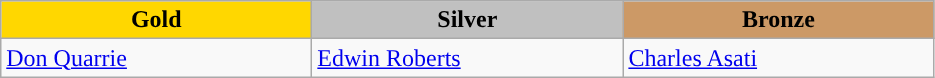<table class="wikitable">
<tr>
<th scope=col style="background-color:gold; width:200px;">Gold</th>
<th scope=col style="background-color:silver; width:200px;">Silver</th>
<th scope=col style="background-color:#cc9966; width:200px;">Bronze</th>
</tr>
<tr>
<td><a href='#'>Don Quarrie</a><br><em></em></td>
<td><a href='#'>Edwin Roberts</a><br><em></em></td>
<td><a href='#'>Charles Asati</a><br><em></em></td>
</tr>
</table>
